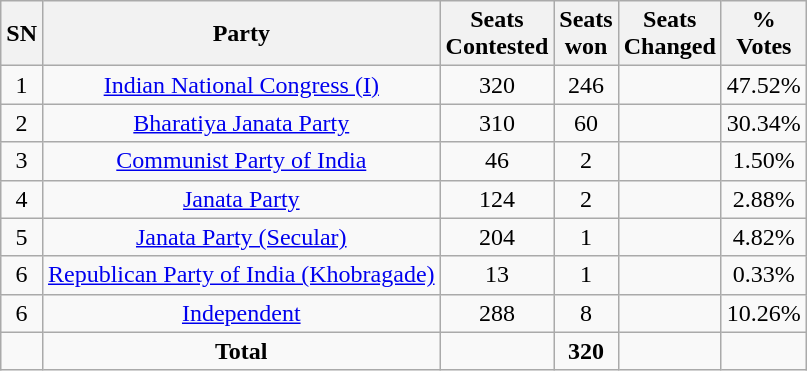<table class="wikitable sortable" style="text-align:center;">
<tr ">
<th>SN</th>
<th>Party</th>
<th>Seats<br>Contested</th>
<th>Seats<br>won</th>
<th>Seats<br> Changed</th>
<th>%<br>Votes</th>
</tr>
<tr>
<td>1</td>
<td><a href='#'>Indian National Congress (I)</a></td>
<td>320</td>
<td>246</td>
<td></td>
<td>47.52%</td>
</tr>
<tr>
<td>2</td>
<td><a href='#'>Bharatiya Janata Party</a></td>
<td>310</td>
<td>60</td>
<td></td>
<td>30.34%</td>
</tr>
<tr>
<td>3</td>
<td><a href='#'>Communist Party of India</a></td>
<td>46</td>
<td>2</td>
<td></td>
<td>1.50%</td>
</tr>
<tr>
<td>4</td>
<td><a href='#'>Janata Party</a></td>
<td>124</td>
<td>2</td>
<td></td>
<td>2.88%</td>
</tr>
<tr>
<td>5</td>
<td><a href='#'>Janata Party (Secular)</a></td>
<td>204</td>
<td>1</td>
<td></td>
<td>4.82%</td>
</tr>
<tr>
<td>6</td>
<td><a href='#'>Republican Party of India (Khobragade)</a></td>
<td>13</td>
<td>1</td>
<td></td>
<td>0.33%</td>
</tr>
<tr>
<td>6</td>
<td><a href='#'>Independent</a></td>
<td>288</td>
<td>8</td>
<td></td>
<td>10.26%</td>
</tr>
<tr>
<td></td>
<td><strong>Total</strong></td>
<td></td>
<td><strong>320</strong></td>
<td></td>
<td></td>
</tr>
</table>
